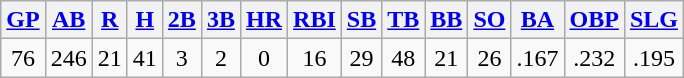<table class="wikitable">
<tr>
<th><a href='#'>GP</a></th>
<th><a href='#'>AB</a></th>
<th><a href='#'>R</a></th>
<th><a href='#'>H</a></th>
<th><a href='#'>2B</a></th>
<th><a href='#'>3B</a></th>
<th><a href='#'>HR</a></th>
<th><a href='#'>RBI</a></th>
<th><a href='#'>SB</a></th>
<th><a href='#'>TB</a></th>
<th><a href='#'>BB</a></th>
<th><a href='#'>SO</a></th>
<th><a href='#'>BA</a></th>
<th><a href='#'>OBP</a></th>
<th><a href='#'>SLG</a></th>
</tr>
<tr align=center>
<td>76</td>
<td>246</td>
<td>21</td>
<td>41</td>
<td>3</td>
<td>2</td>
<td>0</td>
<td>16</td>
<td>29</td>
<td>48</td>
<td>21</td>
<td>26</td>
<td>.167</td>
<td>.232</td>
<td>.195</td>
</tr>
</table>
